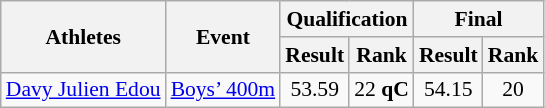<table class="wikitable" border="1" style="font-size:90%">
<tr>
<th rowspan=2>Athletes</th>
<th rowspan=2>Event</th>
<th colspan=2>Qualification</th>
<th colspan=2>Final</th>
</tr>
<tr>
<th>Result</th>
<th>Rank</th>
<th>Result</th>
<th>Rank</th>
</tr>
<tr>
<td><a href='#'>Davy Julien Edou</a></td>
<td><a href='#'>Boys’ 400m</a></td>
<td align=center>53.59</td>
<td align=center>22 <strong>qC</strong></td>
<td align=center>54.15</td>
<td align=center>20</td>
</tr>
</table>
